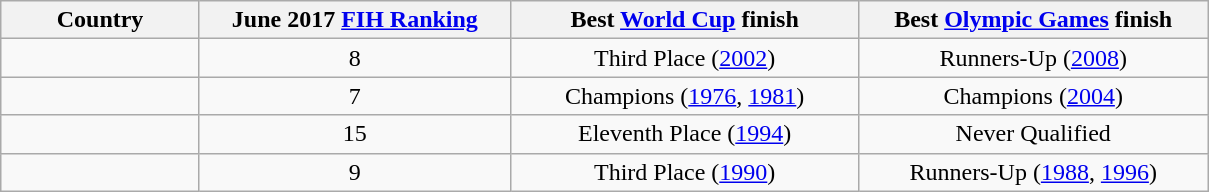<table class="wikitable">
<tr>
<th style="width:125px;">Country</th>
<th style="width:200px;">June 2017 <a href='#'>FIH Ranking</a></th>
<th style="width:225px;">Best <a href='#'>World Cup</a> finish</th>
<th style="width:225px;">Best <a href='#'>Olympic Games</a> finish</th>
</tr>
<tr style="text-align:center;">
<td style="text-align:left;"></td>
<td>8</td>
<td>Third Place (<a href='#'>2002</a>)</td>
<td>Runners-Up (<a href='#'>2008</a>)</td>
</tr>
<tr style="text-align:center;">
<td style="text-align:left;"></td>
<td>7</td>
<td>Champions (<a href='#'>1976</a>, <a href='#'>1981</a>)</td>
<td>Champions (<a href='#'>2004</a>)</td>
</tr>
<tr style="text-align:center;">
<td style="text-align:left;"></td>
<td>15</td>
<td>Eleventh Place (<a href='#'>1994</a>)</td>
<td>Never Qualified</td>
</tr>
<tr style="text-align:center;">
<td style="text-align:left;"></td>
<td>9</td>
<td>Third Place (<a href='#'>1990</a>)</td>
<td>Runners-Up (<a href='#'>1988</a>, <a href='#'>1996</a>)</td>
</tr>
</table>
